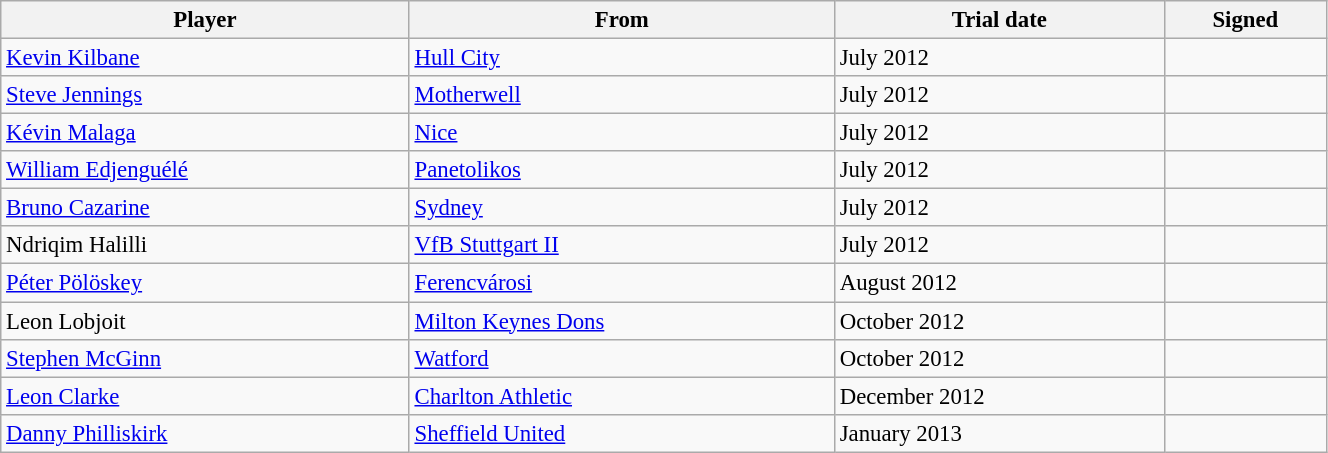<table class="wikitable sortable" style="text-align:center; font-size:95%; width:70%; text-align:left">
<tr>
<th>Player</th>
<th>From</th>
<th>Trial date</th>
<th>Signed</th>
</tr>
<tr>
<td> <a href='#'>Kevin Kilbane</a></td>
<td> <a href='#'>Hull City</a></td>
<td>July 2012</td>
<td></td>
</tr>
<tr>
<td> <a href='#'>Steve Jennings</a></td>
<td> <a href='#'>Motherwell</a></td>
<td>July 2012</td>
<td></td>
</tr>
<tr>
<td> <a href='#'>Kévin Malaga</a></td>
<td> <a href='#'>Nice</a></td>
<td>July 2012</td>
<td></td>
</tr>
<tr>
<td> <a href='#'>William Edjenguélé</a></td>
<td> <a href='#'>Panetolikos</a></td>
<td>July 2012</td>
<td></td>
</tr>
<tr>
<td> <a href='#'>Bruno Cazarine</a></td>
<td> <a href='#'>Sydney</a></td>
<td>July 2012</td>
<td></td>
</tr>
<tr>
<td> Ndriqim Halilli</td>
<td> <a href='#'>VfB Stuttgart II</a></td>
<td>July 2012</td>
<td></td>
</tr>
<tr>
<td> <a href='#'>Péter Pölöskey</a></td>
<td> <a href='#'>Ferencvárosi</a></td>
<td>August 2012</td>
<td></td>
</tr>
<tr>
<td> Leon Lobjoit</td>
<td> <a href='#'>Milton Keynes Dons</a></td>
<td>October 2012</td>
<td></td>
</tr>
<tr>
<td> <a href='#'>Stephen McGinn</a></td>
<td> <a href='#'>Watford</a></td>
<td>October 2012</td>
<td></td>
</tr>
<tr>
<td> <a href='#'>Leon Clarke</a></td>
<td> <a href='#'>Charlton Athletic</a></td>
<td>December 2012</td>
<td></td>
</tr>
<tr>
<td> <a href='#'>Danny Philliskirk</a></td>
<td> <a href='#'>Sheffield United</a></td>
<td>January 2013</td>
<td></td>
</tr>
</table>
